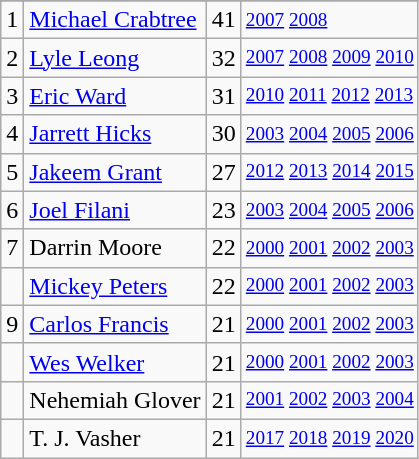<table class="wikitable">
<tr>
</tr>
<tr>
<td>1</td>
<td><a href='#'>Michael Crabtree</a></td>
<td>41</td>
<td style="font-size:80%;"><a href='#'>2007</a> <a href='#'>2008</a></td>
</tr>
<tr>
<td>2</td>
<td><a href='#'>Lyle Leong</a></td>
<td>32</td>
<td style="font-size:80%;"><a href='#'>2007</a> <a href='#'>2008</a> <a href='#'>2009</a> <a href='#'>2010</a></td>
</tr>
<tr>
<td>3</td>
<td><a href='#'>Eric Ward</a></td>
<td>31</td>
<td style="font-size:80%;"><a href='#'>2010</a> <a href='#'>2011</a> <a href='#'>2012</a> <a href='#'>2013</a></td>
</tr>
<tr>
<td>4</td>
<td><a href='#'>Jarrett Hicks</a></td>
<td>30</td>
<td style="font-size:80%;"><a href='#'>2003</a> <a href='#'>2004</a> <a href='#'>2005</a> <a href='#'>2006</a></td>
</tr>
<tr>
<td>5</td>
<td><a href='#'>Jakeem Grant</a></td>
<td>27</td>
<td style="font-size:80%;"><a href='#'>2012</a> <a href='#'>2013</a> <a href='#'>2014</a> <a href='#'>2015</a></td>
</tr>
<tr>
<td>6</td>
<td><a href='#'>Joel Filani</a></td>
<td>23</td>
<td style="font-size:80%;"><a href='#'>2003</a> <a href='#'>2004</a> <a href='#'>2005</a> <a href='#'>2006</a></td>
</tr>
<tr>
<td>7</td>
<td>Darrin Moore</td>
<td>22</td>
<td style="font-size:80%;"><a href='#'>2000</a> <a href='#'>2001</a> <a href='#'>2002</a> <a href='#'>2003</a></td>
</tr>
<tr>
<td></td>
<td><a href='#'>Mickey Peters</a></td>
<td>22</td>
<td style="font-size:80%;"><a href='#'>2000</a> <a href='#'>2001</a> <a href='#'>2002</a> <a href='#'>2003</a></td>
</tr>
<tr>
<td>9</td>
<td><a href='#'>Carlos Francis</a></td>
<td>21</td>
<td style="font-size:80%;"><a href='#'>2000</a> <a href='#'>2001</a> <a href='#'>2002</a> <a href='#'>2003</a></td>
</tr>
<tr>
<td></td>
<td><a href='#'>Wes Welker</a></td>
<td>21</td>
<td style="font-size:80%;"><a href='#'>2000</a> <a href='#'>2001</a> <a href='#'>2002</a> <a href='#'>2003</a></td>
</tr>
<tr>
<td></td>
<td>Nehemiah Glover</td>
<td>21</td>
<td style="font-size:80%;"><a href='#'>2001</a> <a href='#'>2002</a> <a href='#'>2003</a> <a href='#'>2004</a></td>
</tr>
<tr>
<td></td>
<td>T. J. Vasher</td>
<td>21</td>
<td style="font-size:80%;"><a href='#'>2017</a> <a href='#'>2018</a> <a href='#'>2019</a> <a href='#'>2020</a></td>
</tr>
</table>
